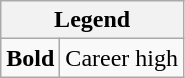<table class="wikitable mw-collapsible">
<tr>
<th colspan="2">Legend</th>
</tr>
<tr>
<td><strong>Bold</strong></td>
<td>Career high</td>
</tr>
</table>
